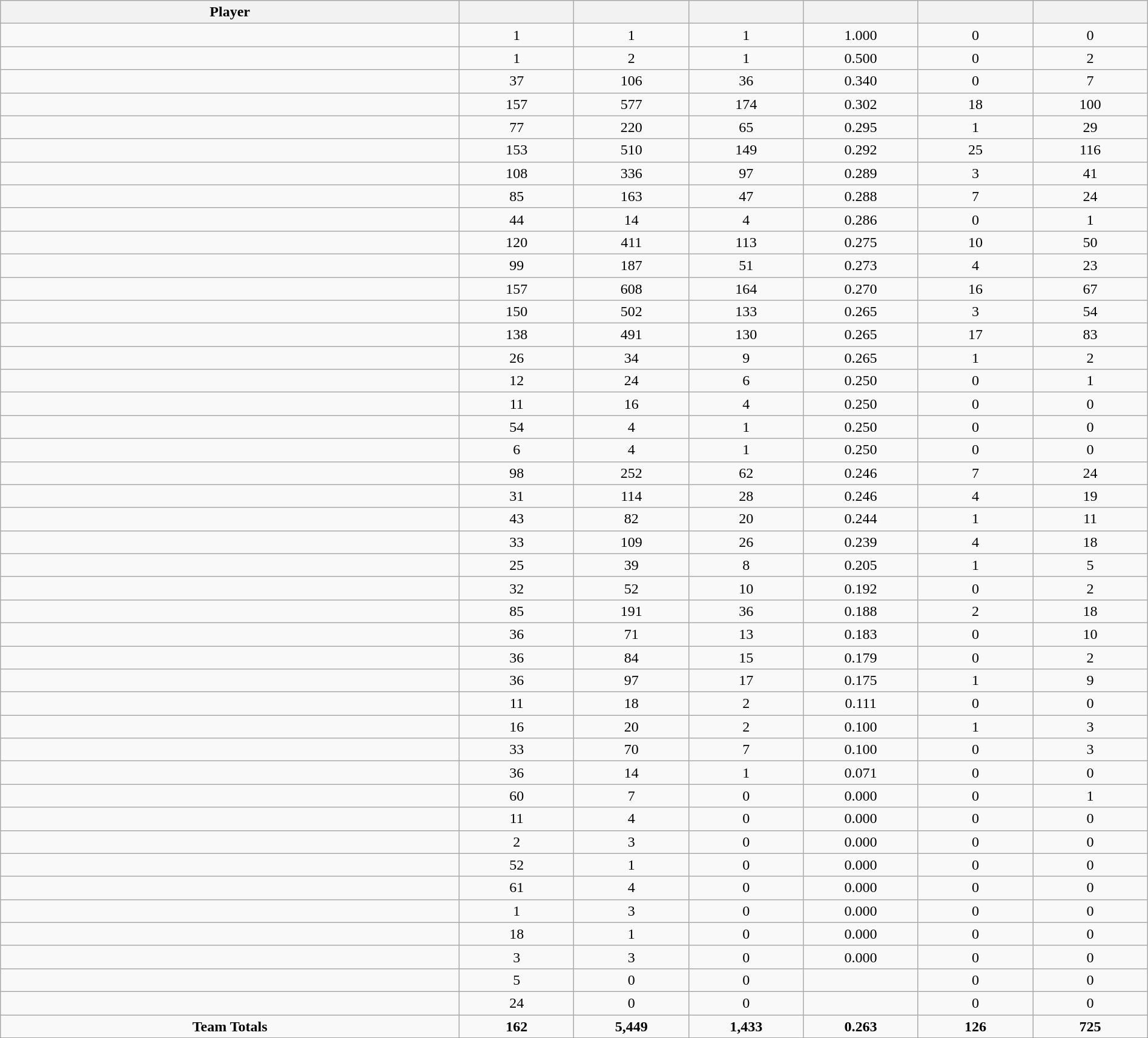<table class="wikitable sortable"  style="text-align:center; width:100%;">
<tr>
<th style="width:40%;">Player</th>
<th style="width:10%;"></th>
<th style="width:10%;"></th>
<th style="width:10%;"></th>
<th style="width:10%;"></th>
<th style="width:10%;"></th>
<th style="width:10%;"></th>
</tr>
<tr>
<td></td>
<td>1</td>
<td>1</td>
<td>1</td>
<td>1.000</td>
<td>0</td>
<td>0</td>
</tr>
<tr>
<td></td>
<td>1</td>
<td>2</td>
<td>1</td>
<td>0.500</td>
<td>0</td>
<td>2</td>
</tr>
<tr>
<td></td>
<td>37</td>
<td>106</td>
<td>36</td>
<td>0.340</td>
<td>0</td>
<td>7</td>
</tr>
<tr>
<td></td>
<td>157</td>
<td>577</td>
<td>174</td>
<td>0.302</td>
<td>18</td>
<td>100</td>
</tr>
<tr>
<td></td>
<td>77</td>
<td>220</td>
<td>65</td>
<td>0.295</td>
<td>1</td>
<td>29</td>
</tr>
<tr>
<td></td>
<td>153</td>
<td>510</td>
<td>149</td>
<td>0.292</td>
<td>25</td>
<td>116</td>
</tr>
<tr>
<td></td>
<td>108</td>
<td>336</td>
<td>97</td>
<td>0.289</td>
<td>3</td>
<td>41</td>
</tr>
<tr>
<td></td>
<td>85</td>
<td>163</td>
<td>47</td>
<td>0.288</td>
<td>7</td>
<td>24</td>
</tr>
<tr>
<td></td>
<td>44</td>
<td>14</td>
<td>4</td>
<td>0.286</td>
<td>0</td>
<td>1</td>
</tr>
<tr>
<td></td>
<td>120</td>
<td>411</td>
<td>113</td>
<td>0.275</td>
<td>10</td>
<td>50</td>
</tr>
<tr>
<td></td>
<td>99</td>
<td>187</td>
<td>51</td>
<td>0.273</td>
<td>4</td>
<td>23</td>
</tr>
<tr>
<td></td>
<td>157</td>
<td>608</td>
<td>164</td>
<td>0.270</td>
<td>16</td>
<td>67</td>
</tr>
<tr>
<td></td>
<td>150</td>
<td>502</td>
<td>133</td>
<td>0.265</td>
<td>3</td>
<td>54</td>
</tr>
<tr>
<td></td>
<td>138</td>
<td>491</td>
<td>130</td>
<td>0.265</td>
<td>17</td>
<td>83</td>
</tr>
<tr>
<td></td>
<td>26</td>
<td>34</td>
<td>9</td>
<td>0.265</td>
<td>1</td>
<td>2</td>
</tr>
<tr>
<td></td>
<td>12</td>
<td>24</td>
<td>6</td>
<td>0.250</td>
<td>0</td>
<td>1</td>
</tr>
<tr>
<td></td>
<td>11</td>
<td>16</td>
<td>4</td>
<td>0.250</td>
<td>0</td>
<td>0</td>
</tr>
<tr>
<td></td>
<td>54</td>
<td>4</td>
<td>1</td>
<td>0.250</td>
<td>0</td>
<td>0</td>
</tr>
<tr>
<td></td>
<td>6</td>
<td>4</td>
<td>1</td>
<td>0.250</td>
<td>0</td>
<td>0</td>
</tr>
<tr>
<td></td>
<td>98</td>
<td>252</td>
<td>62</td>
<td>0.246</td>
<td>7</td>
<td>24</td>
</tr>
<tr>
<td></td>
<td>31</td>
<td>114</td>
<td>28</td>
<td>0.246</td>
<td>4</td>
<td>19</td>
</tr>
<tr>
<td></td>
<td>43</td>
<td>82</td>
<td>20</td>
<td>0.244</td>
<td>1</td>
<td>11</td>
</tr>
<tr>
<td></td>
<td>33</td>
<td>109</td>
<td>26</td>
<td>0.239</td>
<td>4</td>
<td>18</td>
</tr>
<tr>
<td></td>
<td>25</td>
<td>39</td>
<td>8</td>
<td>0.205</td>
<td>1</td>
<td>5</td>
</tr>
<tr>
<td></td>
<td>32</td>
<td>52</td>
<td>10</td>
<td>0.192</td>
<td>0</td>
<td>2</td>
</tr>
<tr>
<td></td>
<td>85</td>
<td>191</td>
<td>36</td>
<td>0.188</td>
<td>2</td>
<td>18</td>
</tr>
<tr>
<td></td>
<td>36</td>
<td>71</td>
<td>13</td>
<td>0.183</td>
<td>0</td>
<td>10</td>
</tr>
<tr>
<td></td>
<td>36</td>
<td>84</td>
<td>15</td>
<td>0.179</td>
<td>0</td>
<td>2</td>
</tr>
<tr>
<td></td>
<td>36</td>
<td>97</td>
<td>17</td>
<td>0.175</td>
<td>1</td>
<td>9</td>
</tr>
<tr>
<td></td>
<td>11</td>
<td>18</td>
<td>2</td>
<td>0.111</td>
<td>0</td>
<td>0</td>
</tr>
<tr>
<td></td>
<td>16</td>
<td>20</td>
<td>2</td>
<td>0.100</td>
<td>1</td>
<td>3</td>
</tr>
<tr>
<td></td>
<td>33</td>
<td>70</td>
<td>7</td>
<td>0.100</td>
<td>0</td>
<td>3</td>
</tr>
<tr>
<td></td>
<td>36</td>
<td>14</td>
<td>1</td>
<td>0.071</td>
<td>0</td>
<td>0</td>
</tr>
<tr>
<td></td>
<td>60</td>
<td>7</td>
<td>0</td>
<td>0.000</td>
<td>0</td>
<td>1</td>
</tr>
<tr>
<td></td>
<td>11</td>
<td>4</td>
<td>0</td>
<td>0.000</td>
<td>0</td>
<td>0</td>
</tr>
<tr>
<td></td>
<td>2</td>
<td>3</td>
<td>0</td>
<td>0.000</td>
<td>0</td>
<td>0</td>
</tr>
<tr>
<td></td>
<td>52</td>
<td>1</td>
<td>0</td>
<td>0.000</td>
<td>0</td>
<td>0</td>
</tr>
<tr>
<td></td>
<td>61</td>
<td>4</td>
<td>0</td>
<td>0.000</td>
<td>0</td>
<td>0</td>
</tr>
<tr>
<td></td>
<td>1</td>
<td>3</td>
<td>0</td>
<td>0.000</td>
<td>0</td>
<td>0</td>
</tr>
<tr>
<td></td>
<td>18</td>
<td>1</td>
<td>0</td>
<td>0.000</td>
<td>0</td>
<td>0</td>
</tr>
<tr>
<td></td>
<td>3</td>
<td>3</td>
<td>0</td>
<td>0.000</td>
<td>0</td>
<td>0</td>
</tr>
<tr>
<td></td>
<td>5</td>
<td>0</td>
<td>0</td>
<td></td>
<td>0</td>
<td>0</td>
</tr>
<tr>
<td></td>
<td>24</td>
<td>0</td>
<td>0</td>
<td></td>
<td>0</td>
<td>0</td>
</tr>
<tr>
<td><strong>Team Totals</strong></td>
<td><strong>162</strong></td>
<td><strong>5,449</strong></td>
<td><strong>1,433</strong></td>
<td><strong>0.263</strong></td>
<td><strong>126</strong></td>
<td><strong>725</strong></td>
</tr>
</table>
